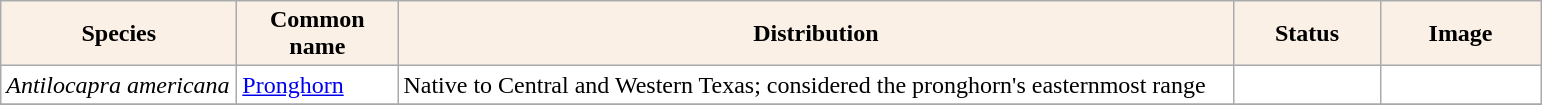<table class="sortable wikitable plainrowheaders" border="0" style="background:#ffffff" align="top" class="sortable wikitable">
<tr ->
<th scope="col" style="background-color:Linen; color:Black" width=150 px>Species</th>
<th scope="col" style="background-color:Linen; color:Black" width=100 px>Common name</th>
<th scope="col" style="background:Linen; color:Black" width=550 px>Distribution</th>
<th scope="col" style="background-color:Linen; color:Black" width=90 px>Status</th>
<th scope="col" style="background:Linen; color:Black" width=100 px>Image</th>
</tr>
<tr>
<td !scope="row" style="background:#ffffff"><em>Antilocapra americana</em></td>
<td><a href='#'>Pronghorn</a></td>
<td>Native to Central and Western Texas; considered the pronghorn's easternmost range</td>
<td></td>
<td></td>
</tr>
<tr>
</tr>
</table>
